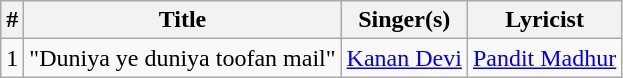<table class="wikitable">
<tr>
<th>#</th>
<th>Title</th>
<th>Singer(s)</th>
<th>Lyricist</th>
</tr>
<tr>
<td>1</td>
<td>"Duniya ye duniya toofan mail"</td>
<td><a href='#'>Kanan Devi</a></td>
<td><a href='#'>Pandit Madhur</a></td>
</tr>
</table>
